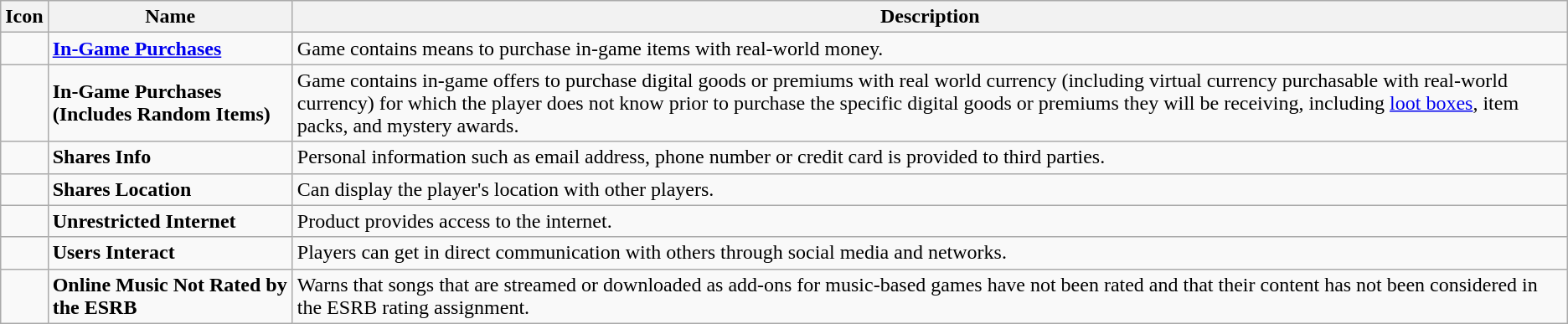<table class="wikitable">
<tr>
<th>Icon</th>
<th>Name</th>
<th>Description</th>
</tr>
<tr>
<td></td>
<td><strong><a href='#'>In-Game Purchases</a></strong></td>
<td>Game contains means to purchase in-game items with real-world money.</td>
</tr>
<tr>
<td></td>
<td><strong>In-Game Purchases (Includes Random Items)</strong></td>
<td>Game contains in-game offers to purchase digital goods or premiums with real world currency (including virtual currency purchasable with real-world currency) for which the player does not know prior to purchase the specific digital goods or premiums they will be receiving, including <a href='#'>loot boxes</a>, item packs, and mystery awards.</td>
</tr>
<tr>
<td></td>
<td><strong>Shares Info</strong></td>
<td>Personal information such as email address, phone number or credit card  is provided to third parties.</td>
</tr>
<tr>
<td></td>
<td><strong>Shares Location</strong></td>
<td>Can display the player's location with other players.</td>
</tr>
<tr>
<td></td>
<td><strong>Unrestricted Internet</strong></td>
<td>Product provides access to the internet.</td>
</tr>
<tr>
<td></td>
<td><strong>Users Interact</strong></td>
<td>Players can get in direct communication with others through social media and networks.</td>
</tr>
<tr>
<td></td>
<td><strong>Online Music Not Rated by the ESRB</strong></td>
<td>Warns that songs that are streamed or downloaded as add-ons for music-based games have not been rated and that their content has not been considered in the ESRB rating assignment.</td>
</tr>
</table>
